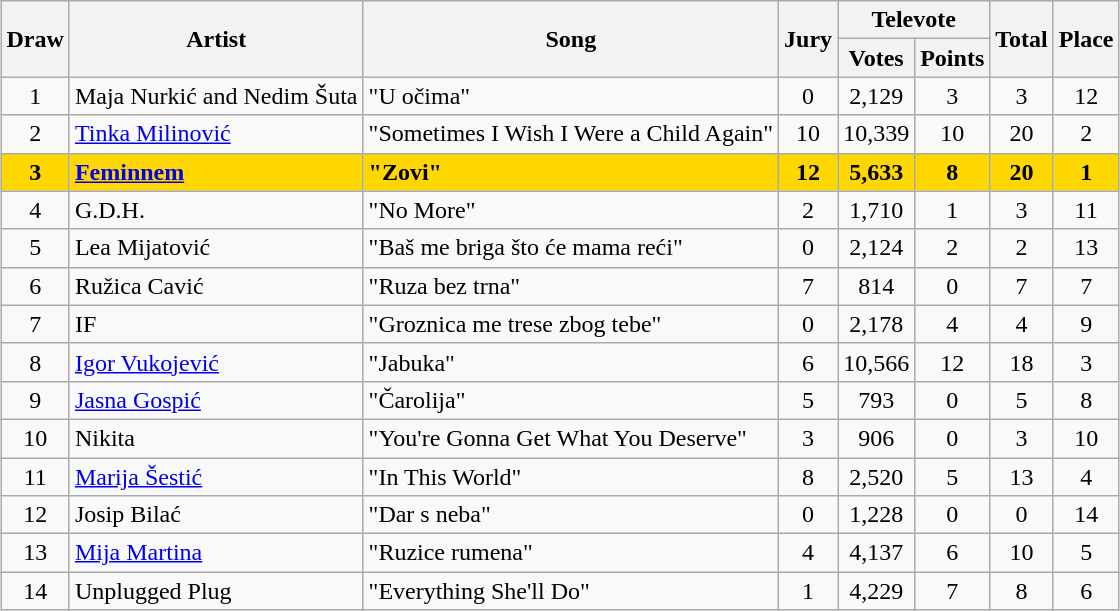<table class="sortable wikitable" style="margin: 1em auto 1em auto; text-align:center">
<tr>
<th rowspan="2">Draw</th>
<th rowspan="2">Artist</th>
<th rowspan="2">Song</th>
<th rowspan="2">Jury</th>
<th colspan="2">Televote</th>
<th rowspan="2">Total</th>
<th rowspan="2">Place</th>
</tr>
<tr>
<th>Votes</th>
<th>Points</th>
</tr>
<tr>
<td>1</td>
<td align="left">Maja Nurkić and Nedim Šuta</td>
<td align="left">"U očima"</td>
<td>0</td>
<td>2,129</td>
<td>3</td>
<td>3</td>
<td>12</td>
</tr>
<tr>
<td>2</td>
<td align="left"><a href='#'>Tinka Milinović</a></td>
<td align="left">"Sometimes I Wish I Were a Child Again"</td>
<td>10</td>
<td>10,339</td>
<td>10</td>
<td>20</td>
<td>2</td>
</tr>
<tr style="font-weight:bold; background:gold;">
<td>3</td>
<td align="left"><a href='#'>Feminnem</a></td>
<td align="left">"Zovi"</td>
<td>12</td>
<td>5,633</td>
<td>8</td>
<td>20</td>
<td>1</td>
</tr>
<tr>
<td>4</td>
<td align="left">G.D.H.</td>
<td align="left">"No More"</td>
<td>2</td>
<td>1,710</td>
<td>1</td>
<td>3</td>
<td>11</td>
</tr>
<tr>
<td>5</td>
<td align="left">Lea Mijatović</td>
<td align="left">"Baš me briga što će mama reći"</td>
<td>0</td>
<td>2,124</td>
<td>2</td>
<td>2</td>
<td>13</td>
</tr>
<tr>
<td>6</td>
<td align="left">Ružica Cavić</td>
<td align="left">"Ruza bez trna"</td>
<td>7</td>
<td>814</td>
<td>0</td>
<td>7</td>
<td>7</td>
</tr>
<tr>
<td>7</td>
<td align="left">IF</td>
<td align="left">"Groznica me trese zbog tebe"</td>
<td>0</td>
<td>2,178</td>
<td>4</td>
<td>4</td>
<td>9</td>
</tr>
<tr>
<td>8</td>
<td align="left"><a href='#'>Igor Vukojević</a></td>
<td align="left">"Jabuka"</td>
<td>6</td>
<td>10,566</td>
<td>12</td>
<td>18</td>
<td>3</td>
</tr>
<tr>
<td>9</td>
<td align="left"><a href='#'>Jasna Gospić</a></td>
<td align="left">"Čarolija"</td>
<td>5</td>
<td>793</td>
<td>0</td>
<td>5</td>
<td>8</td>
</tr>
<tr>
<td>10</td>
<td align="left">Nikita</td>
<td align="left">"You're Gonna Get What You Deserve"</td>
<td>3</td>
<td>906</td>
<td>0</td>
<td>3</td>
<td>10</td>
</tr>
<tr>
<td>11</td>
<td align="left"><a href='#'>Marija Šestić</a></td>
<td align="left">"In This World"</td>
<td>8</td>
<td>2,520</td>
<td>5</td>
<td>13</td>
<td>4</td>
</tr>
<tr>
<td>12</td>
<td align="left">Josip Bilać</td>
<td align="left">"Dar s neba"</td>
<td>0</td>
<td>1,228</td>
<td>0</td>
<td>0</td>
<td>14</td>
</tr>
<tr>
<td>13</td>
<td align="left"><a href='#'>Mija Martina</a></td>
<td align="left">"Ruzice rumena"</td>
<td>4</td>
<td>4,137</td>
<td>6</td>
<td>10</td>
<td>5</td>
</tr>
<tr>
<td>14</td>
<td align="left">Unplugged Plug</td>
<td align="left">"Everything She'll Do"</td>
<td>1</td>
<td>4,229</td>
<td>7</td>
<td>8</td>
<td>6</td>
</tr>
</table>
